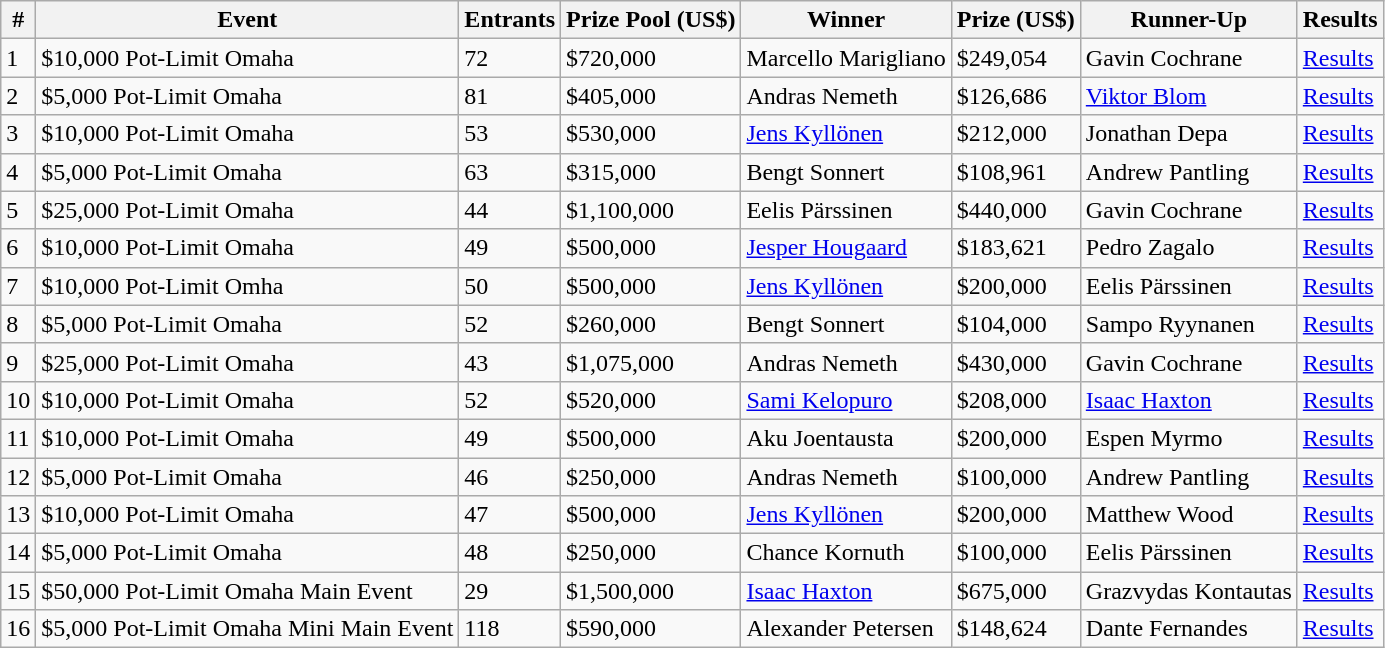<table class="wikitable sortable">
<tr>
<th>#</th>
<th>Event</th>
<th>Entrants</th>
<th>Prize Pool (US$)</th>
<th>Winner</th>
<th>Prize (US$)</th>
<th>Runner-Up</th>
<th>Results</th>
</tr>
<tr>
<td>1</td>
<td>$10,000 Pot-Limit Omaha</td>
<td>72</td>
<td>$720,000</td>
<td> Marcello Marigliano</td>
<td>$249,054</td>
<td> Gavin Cochrane</td>
<td><a href='#'>Results</a></td>
</tr>
<tr>
<td>2</td>
<td>$5,000 Pot-Limit Omaha</td>
<td>81</td>
<td>$405,000</td>
<td> Andras Nemeth</td>
<td>$126,686</td>
<td> <a href='#'>Viktor Blom</a></td>
<td><a href='#'>Results</a></td>
</tr>
<tr>
<td>3</td>
<td>$10,000 Pot-Limit Omaha</td>
<td>53</td>
<td>$530,000</td>
<td> <a href='#'>Jens Kyllönen</a></td>
<td>$212,000</td>
<td> Jonathan Depa</td>
<td><a href='#'>Results</a></td>
</tr>
<tr>
<td>4</td>
<td>$5,000 Pot-Limit Omaha</td>
<td>63</td>
<td>$315,000</td>
<td> Bengt Sonnert</td>
<td>$108,961</td>
<td> Andrew Pantling</td>
<td><a href='#'>Results</a></td>
</tr>
<tr>
<td>5</td>
<td>$25,000 Pot-Limit Omaha</td>
<td>44</td>
<td>$1,100,000</td>
<td> Eelis Pärssinen</td>
<td>$440,000</td>
<td> Gavin Cochrane</td>
<td><a href='#'>Results</a></td>
</tr>
<tr>
<td>6</td>
<td>$10,000 Pot-Limit Omaha</td>
<td>49</td>
<td>$500,000</td>
<td> <a href='#'>Jesper Hougaard</a></td>
<td>$183,621</td>
<td> Pedro Zagalo</td>
<td><a href='#'>Results</a></td>
</tr>
<tr>
<td>7</td>
<td>$10,000 Pot-Limit Omha</td>
<td>50</td>
<td>$500,000</td>
<td> <a href='#'>Jens Kyllönen</a></td>
<td>$200,000</td>
<td> Eelis Pärssinen</td>
<td><a href='#'>Results</a></td>
</tr>
<tr>
<td>8</td>
<td>$5,000 Pot-Limit Omaha</td>
<td>52</td>
<td>$260,000</td>
<td> Bengt Sonnert</td>
<td>$104,000</td>
<td> Sampo Ryynanen</td>
<td><a href='#'>Results</a></td>
</tr>
<tr>
<td>9</td>
<td>$25,000 Pot-Limit Omaha</td>
<td>43</td>
<td>$1,075,000</td>
<td> Andras Nemeth</td>
<td>$430,000</td>
<td> Gavin Cochrane</td>
<td><a href='#'>Results</a></td>
</tr>
<tr>
<td>10</td>
<td>$10,000 Pot-Limit Omaha</td>
<td>52</td>
<td>$520,000</td>
<td> <a href='#'>Sami Kelopuro</a></td>
<td>$208,000</td>
<td> <a href='#'>Isaac Haxton</a></td>
<td><a href='#'>Results</a></td>
</tr>
<tr>
<td>11</td>
<td>$10,000 Pot-Limit Omaha</td>
<td>49</td>
<td>$500,000</td>
<td> Aku Joentausta</td>
<td>$200,000</td>
<td> Espen Myrmo</td>
<td><a href='#'>Results</a></td>
</tr>
<tr>
<td>12</td>
<td>$5,000 Pot-Limit Omaha</td>
<td>46</td>
<td>$250,000</td>
<td> Andras Nemeth</td>
<td>$100,000</td>
<td> Andrew Pantling</td>
<td><a href='#'>Results</a></td>
</tr>
<tr>
<td>13</td>
<td>$10,000 Pot-Limit Omaha</td>
<td>47</td>
<td>$500,000</td>
<td> <a href='#'>Jens Kyllönen</a></td>
<td>$200,000</td>
<td> Matthew Wood</td>
<td><a href='#'>Results</a></td>
</tr>
<tr>
<td>14</td>
<td>$5,000 Pot-Limit Omaha</td>
<td>48</td>
<td>$250,000</td>
<td> Chance Kornuth</td>
<td>$100,000</td>
<td> Eelis Pärssinen</td>
<td><a href='#'>Results</a></td>
</tr>
<tr>
<td>15</td>
<td>$50,000 Pot-Limit Omaha Main Event</td>
<td>29</td>
<td>$1,500,000</td>
<td> <a href='#'>Isaac Haxton</a></td>
<td>$675,000</td>
<td> Grazvydas Kontautas</td>
<td><a href='#'>Results</a></td>
</tr>
<tr>
<td>16</td>
<td>$5,000 Pot-Limit Omaha Mini Main Event</td>
<td>118</td>
<td>$590,000</td>
<td> Alexander Petersen</td>
<td>$148,624</td>
<td> Dante Fernandes</td>
<td><a href='#'>Results</a></td>
</tr>
</table>
